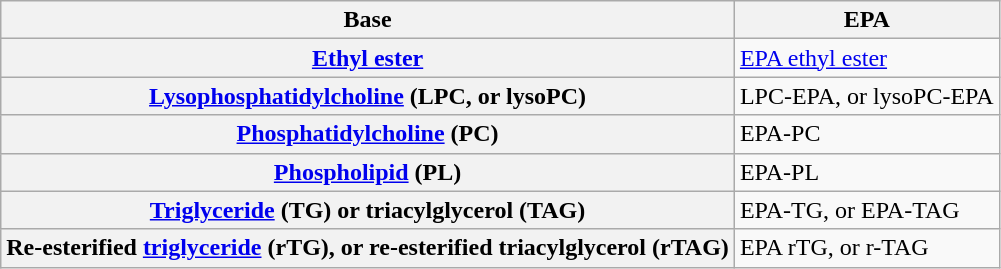<table class="wikitable sortable" style="width: auto;">
<tr>
<th>Base</th>
<th>EPA</th>
</tr>
<tr>
<th><a href='#'>Ethyl ester</a></th>
<td><a href='#'>EPA ethyl ester</a></td>
</tr>
<tr>
<th><a href='#'>Lysophosphatidylcholine</a> (LPC, or lysoPC)</th>
<td>LPC-EPA, or lysoPC-EPA</td>
</tr>
<tr>
<th><a href='#'>Phosphatidylcholine</a> (PC)</th>
<td>EPA-PC</td>
</tr>
<tr>
<th><a href='#'>Phospholipid</a> (PL)</th>
<td>EPA-PL</td>
</tr>
<tr>
<th><a href='#'>Triglyceride</a> (TG) or triacylglycerol (TAG)</th>
<td>EPA-TG, or EPA-TAG</td>
</tr>
<tr>
<th>Re-esterified <a href='#'>triglyceride</a> (rTG), or re-esterified triacylglycerol (rTAG)</th>
<td>EPA rTG, or r-TAG</td>
</tr>
</table>
